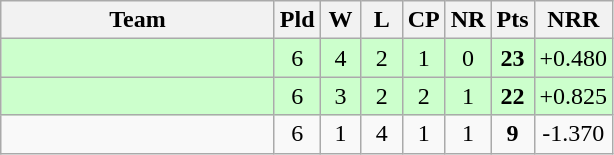<table class="wikitable" style="text-align:center;">
<tr>
<th width=175>Team</th>
<th width=20 abbr="Played">Pld</th>
<th width=20 abbr="Won">W</th>
<th width=20 abbr="Lost">L</th>
<th width=20 abbr="Consolation Points">CP</th>
<th width=20 abbr="No result">NR</th>
<th width=20 abbr="Points">Pts</th>
<th width=40 abbr="Net run rate">NRR</th>
</tr>
<tr style="background:#ccffcc;">
<td align="left"></td>
<td>6</td>
<td>4</td>
<td>2</td>
<td>1</td>
<td>0</td>
<td><strong>23</strong></td>
<td>+0.480</td>
</tr>
<tr style="background:#ccffcc;">
<td align="left"></td>
<td>6</td>
<td>3</td>
<td>2</td>
<td>2</td>
<td>1</td>
<td><strong>22</strong></td>
<td>+0.825</td>
</tr>
<tr>
<td align="left"></td>
<td>6</td>
<td>1</td>
<td>4</td>
<td>1</td>
<td>1</td>
<td><strong>9</strong></td>
<td>-1.370</td>
</tr>
</table>
